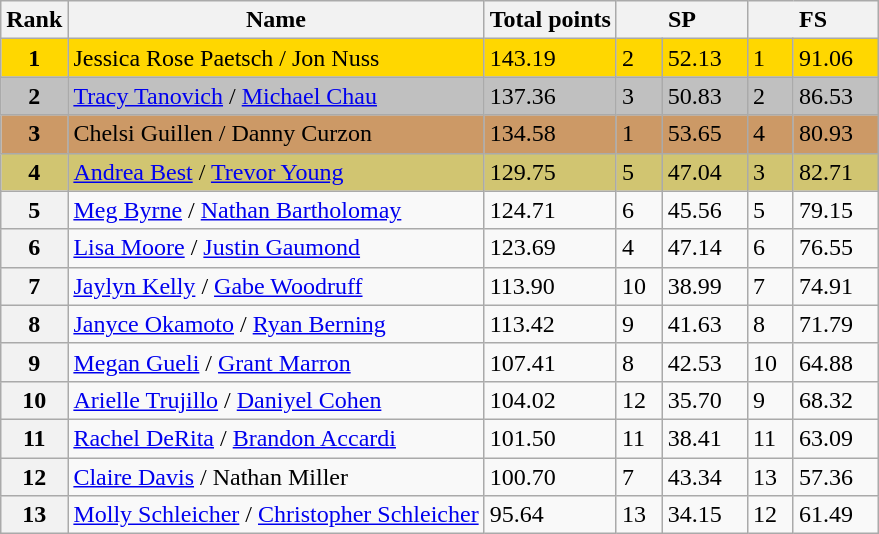<table class="wikitable">
<tr>
<th>Rank</th>
<th>Name</th>
<th>Total points</th>
<th colspan="2" width="80px">SP</th>
<th colspan="2" width="80px">FS</th>
</tr>
<tr style="background:gold;">
<td style="text-align:center;"><strong>1</strong></td>
<td>Jessica Rose Paetsch / Jon Nuss</td>
<td>143.19</td>
<td>2</td>
<td>52.13</td>
<td>1</td>
<td>91.06</td>
</tr>
<tr style="background:silver;">
<td style="text-align:center;"><strong>2</strong></td>
<td><a href='#'>Tracy Tanovich</a> / <a href='#'>Michael Chau</a></td>
<td>137.36</td>
<td>3</td>
<td>50.83</td>
<td>2</td>
<td>86.53</td>
</tr>
<tr style="background:#c96;">
<td style="text-align:center;"><strong>3</strong></td>
<td>Chelsi Guillen / Danny Curzon</td>
<td>134.58</td>
<td>1</td>
<td>53.65</td>
<td>4</td>
<td>80.93</td>
</tr>
<tr style="background:#d1c571;">
<td style="text-align:center;"><strong>4</strong></td>
<td><a href='#'>Andrea Best</a> / <a href='#'>Trevor Young</a></td>
<td>129.75</td>
<td>5</td>
<td>47.04</td>
<td>3</td>
<td>82.71</td>
</tr>
<tr>
<th>5</th>
<td><a href='#'>Meg Byrne</a> / <a href='#'>Nathan Bartholomay</a></td>
<td>124.71</td>
<td>6</td>
<td>45.56</td>
<td>5</td>
<td>79.15</td>
</tr>
<tr>
<th>6</th>
<td><a href='#'>Lisa Moore</a> / <a href='#'>Justin Gaumond</a></td>
<td>123.69</td>
<td>4</td>
<td>47.14</td>
<td>6</td>
<td>76.55</td>
</tr>
<tr>
<th>7</th>
<td><a href='#'>Jaylyn Kelly</a> / <a href='#'>Gabe Woodruff</a></td>
<td>113.90</td>
<td>10</td>
<td>38.99</td>
<td>7</td>
<td>74.91</td>
</tr>
<tr>
<th>8</th>
<td><a href='#'>Janyce Okamoto</a> / <a href='#'>Ryan Berning</a></td>
<td>113.42</td>
<td>9</td>
<td>41.63</td>
<td>8</td>
<td>71.79</td>
</tr>
<tr>
<th>9</th>
<td><a href='#'>Megan Gueli</a> / <a href='#'>Grant Marron</a></td>
<td>107.41</td>
<td>8</td>
<td>42.53</td>
<td>10</td>
<td>64.88</td>
</tr>
<tr>
<th>10</th>
<td><a href='#'>Arielle Trujillo</a> / <a href='#'>Daniyel Cohen</a></td>
<td>104.02</td>
<td>12</td>
<td>35.70</td>
<td>9</td>
<td>68.32</td>
</tr>
<tr>
<th>11</th>
<td><a href='#'>Rachel DeRita</a> / <a href='#'>Brandon Accardi</a></td>
<td>101.50</td>
<td>11</td>
<td>38.41</td>
<td>11</td>
<td>63.09</td>
</tr>
<tr>
<th>12</th>
<td><a href='#'>Claire Davis</a> / Nathan Miller</td>
<td>100.70</td>
<td>7</td>
<td>43.34</td>
<td>13</td>
<td>57.36</td>
</tr>
<tr>
<th>13</th>
<td><a href='#'>Molly Schleicher</a> / <a href='#'>Christopher Schleicher</a></td>
<td>95.64</td>
<td>13</td>
<td>34.15</td>
<td>12</td>
<td>61.49</td>
</tr>
</table>
